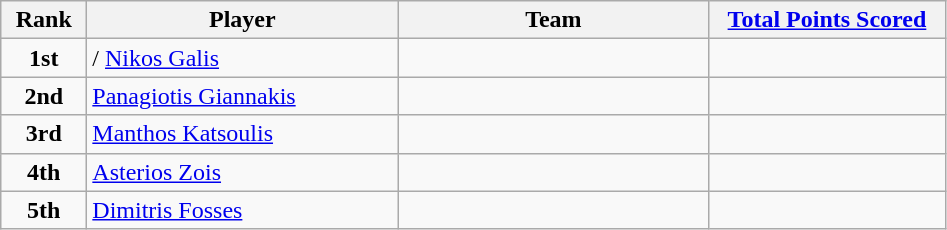<table class="wikitable sortable">
<tr>
<th style="width:50px;">Rank</th>
<th style="width:200px;">Player</th>
<th style="width:200px;">Team</th>
<th style="width:150px;"><a href='#'>Total Points Scored</a></th>
</tr>
<tr>
<td style="text-align:center;"><strong>1st</strong></td>
<td>/ <a href='#'>Nikos Galis</a></td>
<td></td>
<td></td>
</tr>
<tr>
<td style="text-align:center;"><strong>2nd</strong></td>
<td> <a href='#'>Panagiotis Giannakis</a></td>
<td></td>
<td></td>
</tr>
<tr>
<td style="text-align:center;"><strong>3rd</strong></td>
<td> <a href='#'>Manthos Katsoulis</a></td>
<td></td>
<td></td>
</tr>
<tr>
<td style="text-align:center;"><strong>4th</strong></td>
<td> <a href='#'>Asterios Zois</a></td>
<td></td>
<td></td>
</tr>
<tr>
<td style="text-align:center;"><strong>5th</strong></td>
<td> <a href='#'>Dimitris Fosses</a></td>
<td></td>
<td></td>
</tr>
</table>
